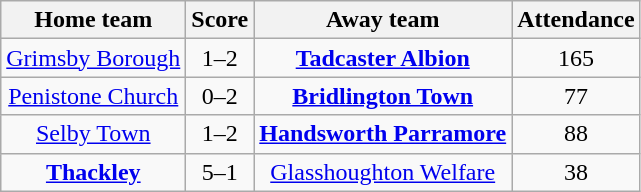<table class="wikitable" style="text-align: center">
<tr>
<th>Home team</th>
<th>Score</th>
<th>Away team</th>
<th>Attendance</th>
</tr>
<tr>
<td><a href='#'>Grimsby Borough</a></td>
<td>1–2</td>
<td><strong><a href='#'>Tadcaster Albion</a></strong></td>
<td>165</td>
</tr>
<tr>
<td><a href='#'>Penistone Church</a></td>
<td>0–2</td>
<td><strong><a href='#'>Bridlington Town</a></strong></td>
<td>77</td>
</tr>
<tr>
<td><a href='#'>Selby Town</a></td>
<td>1–2</td>
<td><strong><a href='#'>Handsworth Parramore</a></strong></td>
<td>88</td>
</tr>
<tr>
<td><strong><a href='#'>Thackley</a></strong></td>
<td>5–1</td>
<td><a href='#'>Glasshoughton Welfare</a></td>
<td>38</td>
</tr>
</table>
